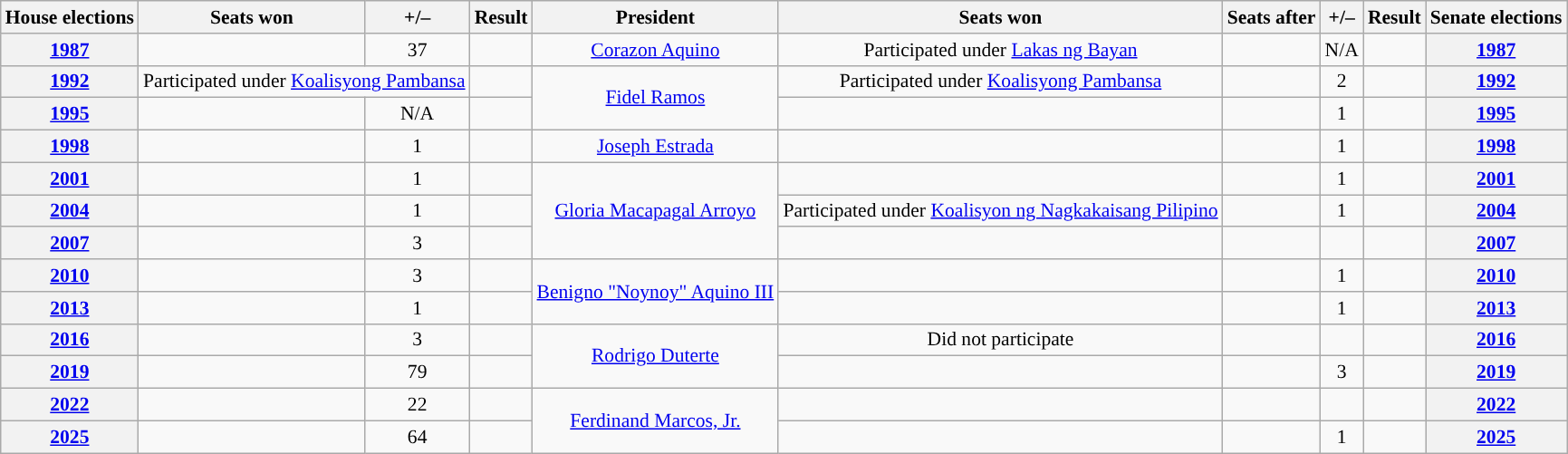<table class="wikitable" style="text-align:center; font-size:90%">
<tr>
<th>House elections</th>
<th>Seats won</th>
<th>+/–</th>
<th>Result</th>
<th>President</th>
<th>Seats won</th>
<th>Seats after</th>
<th>+/–</th>
<th>Result</th>
<th>Senate elections</th>
</tr>
<tr>
<th><a href='#'>1987</a></th>
<td></td>
<td> 37</td>
<td></td>
<td style="background:"><a href='#'>Corazon Aquino</a></td>
<td>Participated under <a href='#'>Lakas ng Bayan</a></td>
<td></td>
<td>N/A</td>
<td></td>
<th><a href='#'>1987</a></th>
</tr>
<tr>
<th><a href='#'>1992</a></th>
<td colspan="2">Participated under <a href='#'>Koalisyong Pambansa</a></td>
<td></td>
<td rowspan="2" style="background:"><a href='#'>Fidel Ramos</a></td>
<td>Participated under <a href='#'>Koalisyong Pambansa</a></td>
<td></td>
<td> 2</td>
<td></td>
<th><a href='#'>1992</a></th>
</tr>
<tr>
<th><a href='#'>1995</a></th>
<td></td>
<td>N/A</td>
<td></td>
<td></td>
<td></td>
<td> 1</td>
<td></td>
<th><a href='#'>1995</a></th>
</tr>
<tr>
<th><a href='#'>1998</a></th>
<td></td>
<td> 1</td>
<td></td>
<td style="background:"><a href='#'><span>Joseph Estrada</span></a></td>
<td></td>
<td></td>
<td> 1</td>
<td></td>
<th><a href='#'>1998</a></th>
</tr>
<tr>
<th><a href='#'>2001</a></th>
<td></td>
<td> 1</td>
<td></td>
<td rowspan="3" style="background:"><a href='#'>Gloria Macapagal Arroyo</a></td>
<td></td>
<td></td>
<td> 1</td>
<td></td>
<th><a href='#'>2001</a></th>
</tr>
<tr>
<th><a href='#'>2004</a></th>
<td></td>
<td> 1</td>
<td></td>
<td>Participated under <a href='#'>Koalisyon ng Nagkakaisang Pilipino</a></td>
<td></td>
<td> 1</td>
<td></td>
<th><a href='#'>2004</a></th>
</tr>
<tr>
<th><a href='#'>2007</a></th>
<td></td>
<td> 3</td>
<td></td>
<td></td>
<td></td>
<td></td>
<td></td>
<th><a href='#'>2007</a></th>
</tr>
<tr>
<th><a href='#'>2010</a></th>
<td></td>
<td> 3</td>
<td></td>
<td rowspan="2" style="background:"><a href='#'>Benigno "Noynoy" Aquino III</a></td>
<td></td>
<td></td>
<td> 1</td>
<td></td>
<th><a href='#'>2010</a></th>
</tr>
<tr>
<th><a href='#'>2013</a></th>
<td></td>
<td> 1</td>
<td></td>
<td></td>
<td></td>
<td> 1</td>
<td></td>
<th><a href='#'>2013</a></th>
</tr>
<tr>
<th><a href='#'>2016</a></th>
<td></td>
<td> 3</td>
<td></td>
<td rowspan="2" style="background:"><a href='#'>Rodrigo Duterte</a></td>
<td>Did not participate</td>
<td></td>
<td></td>
<td></td>
<th><a href='#'>2016</a></th>
</tr>
<tr>
<th><a href='#'>2019</a></th>
<td></td>
<td> 79</td>
<td></td>
<td></td>
<td></td>
<td> 3</td>
<td></td>
<th><a href='#'>2019</a></th>
</tr>
<tr>
<th><a href='#'>2022</a></th>
<td></td>
<td> 22</td>
<td></td>
<td rowspan="2" style="background:"><a href='#'><span>Ferdinand Marcos, Jr.</span></a></td>
<td></td>
<td></td>
<td></td>
<td></td>
<th><a href='#'>2022</a></th>
</tr>
<tr>
<th><a href='#'>2025</a></th>
<td></td>
<td> 64</td>
<td></td>
<td></td>
<td></td>
<td> 1</td>
<td></td>
<th><a href='#'>2025</a></th>
</tr>
</table>
